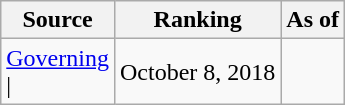<table class="wikitable" style="text-align:center">
<tr>
<th>Source</th>
<th>Ranking</th>
<th>As of</th>
</tr>
<tr>
<td align=left><a href='#'>Governing</a><br>| </td>
<td>October 8, 2018</td>
</tr>
</table>
